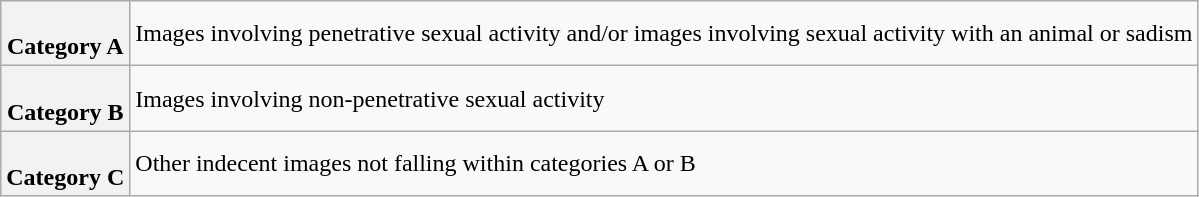<table class="wikitable" style="font-weight:normal;text-align:left;">
<tr>
<th><br>Category A</th>
<td>Images involving penetrative sexual activity and/or images involving sexual activity with an animal or sadism</td>
</tr>
<tr>
<th><br>Category B</th>
<td>Images involving non-penetrative sexual activity</td>
</tr>
<tr>
<th><br>Category C</th>
<td>Other indecent images not falling within categories A or B</td>
</tr>
</table>
